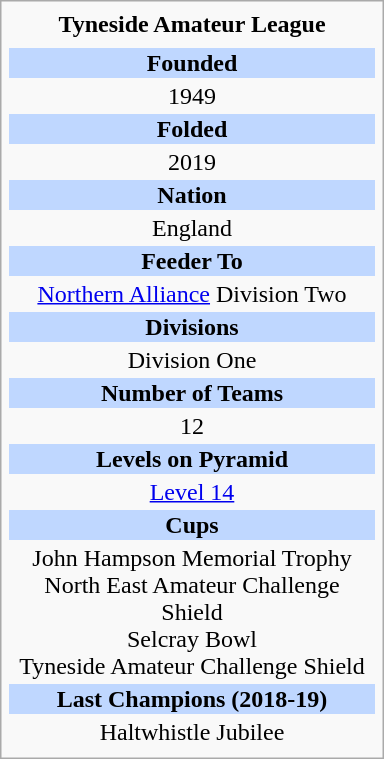<table class="infobox football" style="width: 16em; text-align: center;">
<tr>
<th style="">Tyneside Amateur League</th>
</tr>
<tr>
<td style="line-height: 15px;"></td>
</tr>
<tr>
<td style="background: #BFD7FF;"><strong>Founded</strong></td>
</tr>
<tr>
<td style="">1949</td>
</tr>
<tr>
<td style="background: #BFD7FF;"><strong>Folded</strong></td>
</tr>
<tr>
<td style="">2019</td>
</tr>
<tr>
<td style="background: #BFD7FF;"><strong>Nation</strong></td>
</tr>
<tr>
<td style="">England</td>
</tr>
<tr>
<td style="background: #BFD7FF;"><strong>Feeder To</strong></td>
</tr>
<tr>
<td style=""><a href='#'>Northern Alliance</a> Division Two</td>
</tr>
<tr>
<td style="background: #BFD7FF;"><strong>Divisions</strong></td>
</tr>
<tr>
<td style="">Division One</td>
</tr>
<tr>
<td style="background: #BFD7FF;"><strong>Number of Teams</strong></td>
</tr>
<tr>
<td style="">12</td>
</tr>
<tr>
<td style="background: #BFD7FF;"><strong>Levels on Pyramid</strong></td>
</tr>
<tr>
<td style=""><a href='#'>Level 14</a></td>
</tr>
<tr>
<td style="background: #BFD7FF;"><strong>Cups</strong></td>
</tr>
<tr>
<td style="">John Hampson Memorial Trophy<br>North East Amateur Challenge Shield<br>Selcray Bowl<br>Tyneside Amateur Challenge Shield</td>
</tr>
<tr>
<td style="background: #BFD7FF;"><strong>Last Champions (2018-19)</strong></td>
</tr>
<tr>
<td style="">Haltwhistle Jubilee</td>
</tr>
<tr>
</tr>
</table>
